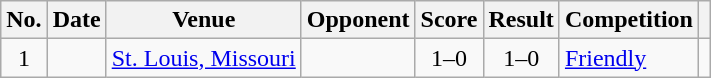<table class="wikitable sortable">
<tr>
<th scope="col">No.</th>
<th scope="col">Date</th>
<th scope="col">Venue</th>
<th scope="col">Opponent</th>
<th scope="col">Score</th>
<th scope="col">Result</th>
<th scope="col">Competition</th>
<th scope="col" class="unsortable"></th>
</tr>
<tr>
<td style="text-align:center">1</td>
<td></td>
<td><a href='#'>St. Louis, Missouri</a></td>
<td></td>
<td style="text-align:center">1–0</td>
<td style="text-align:center">1–0</td>
<td><a href='#'>Friendly</a></td>
<td></td>
</tr>
</table>
